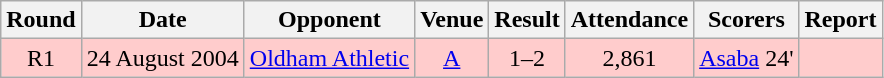<table class="wikitable" style="font-size:100%; text-align:center">
<tr>
<th>Round</th>
<th>Date</th>
<th>Opponent</th>
<th>Venue</th>
<th>Result</th>
<th>Attendance</th>
<th>Scorers</th>
<th>Report</th>
</tr>
<tr style="background-color: #FFCCCC;">
<td>R1</td>
<td>24 August 2004</td>
<td><a href='#'>Oldham Athletic</a></td>
<td><a href='#'>A</a></td>
<td>1–2</td>
<td>2,861</td>
<td><a href='#'>Asaba</a> 24'</td>
<td></td>
</tr>
</table>
